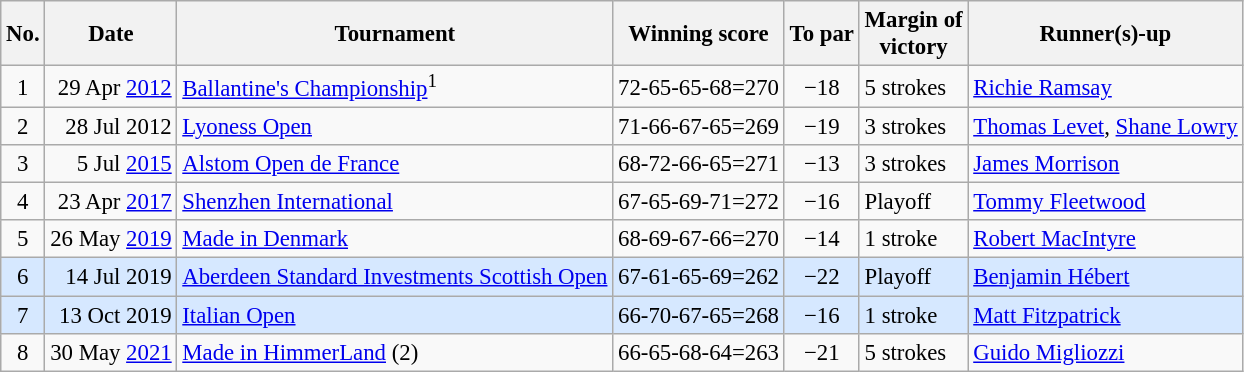<table class="wikitable" style="font-size:95%;">
<tr>
<th>No.</th>
<th>Date</th>
<th>Tournament</th>
<th>Winning score</th>
<th>To par</th>
<th>Margin of<br>victory</th>
<th>Runner(s)-up</th>
</tr>
<tr>
<td align=center>1</td>
<td align=right>29 Apr <a href='#'>2012</a></td>
<td><a href='#'>Ballantine's Championship</a><sup>1</sup></td>
<td>72-65-65-68=270</td>
<td align=center>−18</td>
<td>5 strokes</td>
<td> <a href='#'>Richie Ramsay</a></td>
</tr>
<tr>
<td align=center>2</td>
<td align=right>28 Jul 2012</td>
<td><a href='#'>Lyoness Open</a></td>
<td>71-66-67-65=269</td>
<td align=center>−19</td>
<td>3 strokes</td>
<td> <a href='#'>Thomas Levet</a>,  <a href='#'>Shane Lowry</a></td>
</tr>
<tr>
<td align=center>3</td>
<td align=right>5 Jul <a href='#'>2015</a></td>
<td><a href='#'>Alstom Open de France</a></td>
<td>68-72-66-65=271</td>
<td align=center>−13</td>
<td>3 strokes</td>
<td> <a href='#'>James Morrison</a></td>
</tr>
<tr>
<td align=center>4</td>
<td align=right>23 Apr <a href='#'>2017</a></td>
<td><a href='#'>Shenzhen International</a></td>
<td>67-65-69-71=272</td>
<td align=center>−16</td>
<td>Playoff</td>
<td> <a href='#'>Tommy Fleetwood</a></td>
</tr>
<tr>
<td align=center>5</td>
<td align=right>26 May <a href='#'>2019</a></td>
<td><a href='#'>Made in Denmark</a></td>
<td>68-69-67-66=270</td>
<td align=center>−14</td>
<td>1 stroke</td>
<td> <a href='#'>Robert MacIntyre</a></td>
</tr>
<tr style="background:#D6E8FF;">
<td align=center>6</td>
<td align=right>14 Jul 2019</td>
<td><a href='#'>Aberdeen Standard Investments Scottish Open</a></td>
<td>67-61-65-69=262</td>
<td align=center>−22</td>
<td>Playoff</td>
<td> <a href='#'>Benjamin Hébert</a></td>
</tr>
<tr style="background:#D6E8FF;">
<td align=center>7</td>
<td align=right>13 Oct 2019</td>
<td><a href='#'>Italian Open</a></td>
<td>66-70-67-65=268</td>
<td align=center>−16</td>
<td>1 stroke</td>
<td> <a href='#'>Matt Fitzpatrick</a></td>
</tr>
<tr>
<td align=center>8</td>
<td align=right>30 May <a href='#'>2021</a></td>
<td><a href='#'>Made in HimmerLand</a> (2)</td>
<td>66-65-68-64=263</td>
<td align=center>−21</td>
<td>5 strokes</td>
<td> <a href='#'>Guido Migliozzi</a></td>
</tr>
</table>
